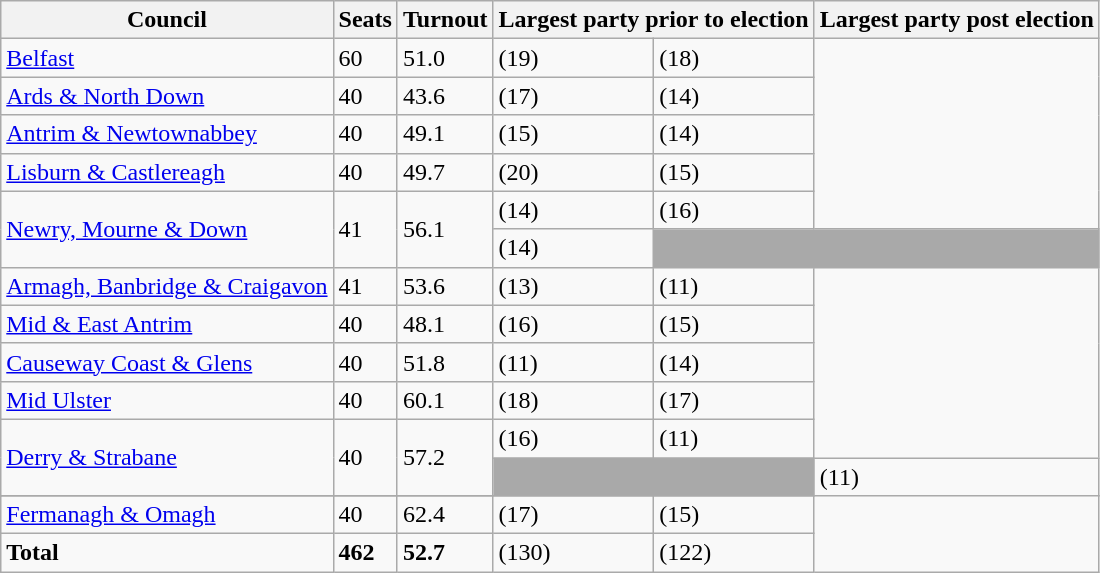<table class="wikitable sortable">
<tr>
<th>Council</th>
<th>Seats</th>
<th>Turnout</th>
<th colspan="2">Largest party prior to election</th>
<th colspan="2">Largest party post election</th>
</tr>
<tr>
<td><a href='#'>Belfast</a></td>
<td>60</td>
<td>51.0</td>
<td> (19)</td>
<td> (18)</td>
</tr>
<tr>
<td><a href='#'>Ards & North Down</a></td>
<td>40</td>
<td>43.6</td>
<td> (17)</td>
<td> (14)</td>
</tr>
<tr>
<td><a href='#'>Antrim & Newtownabbey</a></td>
<td>40</td>
<td>49.1</td>
<td> (15)</td>
<td> (14)</td>
</tr>
<tr>
<td><a href='#'>Lisburn & Castlereagh</a></td>
<td>40</td>
<td>49.7</td>
<td> (20)</td>
<td> (15)</td>
</tr>
<tr>
<td rowspan="2"><a href='#'>Newry, Mourne & Down</a></td>
<td rowspan="2">41</td>
<td rowspan="2">56.1</td>
<td> (14)</td>
<td> (16)</td>
</tr>
<tr>
<td> (14)</td>
<td colspan=2 bgcolor=darkgray> </td>
</tr>
<tr>
<td><a href='#'>Armagh, Banbridge & Craigavon</a></td>
<td>41</td>
<td>53.6</td>
<td> (13)</td>
<td> (11)</td>
</tr>
<tr>
<td><a href='#'>Mid & East Antrim</a></td>
<td>40</td>
<td>48.1</td>
<td> (16)</td>
<td> (15)</td>
</tr>
<tr>
<td><a href='#'>Causeway Coast & Glens</a></td>
<td>40</td>
<td>51.8</td>
<td> (11)</td>
<td> (14)</td>
</tr>
<tr>
<td><a href='#'>Mid Ulster</a></td>
<td>40</td>
<td>60.1</td>
<td> (18)</td>
<td> (17)</td>
</tr>
<tr>
<td rowspan="2"><a href='#'>Derry & Strabane</a></td>
<td rowspan="2">40</td>
<td rowspan="2">57.2</td>
<td> (16)</td>
<td> (11)</td>
</tr>
<tr>
<td colspan=2 bgcolor=darkgray> </td>
<td> (11)</td>
</tr>
<tr>
</tr>
<tr>
<td><a href='#'>Fermanagh & Omagh</a></td>
<td>40</td>
<td>62.4</td>
<td> (17)</td>
<td> (15)</td>
</tr>
<tr>
<td><strong>Total</strong></td>
<td><strong>462</strong></td>
<td><strong>52.7</strong></td>
<td> (130)</td>
<td> (122)</td>
</tr>
</table>
